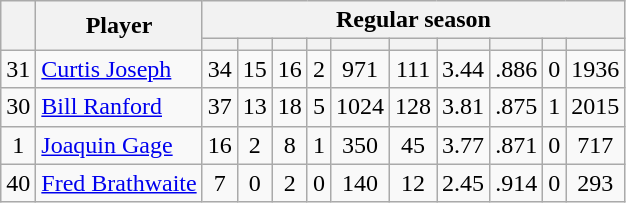<table class="wikitable plainrowheaders" style="text-align:center;">
<tr>
<th scope="col" rowspan="2"></th>
<th scope="col" rowspan="2">Player</th>
<th scope=colgroup colspan=10>Regular season</th>
</tr>
<tr>
<th scope="col"></th>
<th scope="col"></th>
<th scope="col"></th>
<th scope="col"></th>
<th scope="col"></th>
<th scope="col"></th>
<th scope="col"></th>
<th scope="col"></th>
<th scope="col"></th>
<th scope="col"></th>
</tr>
<tr>
<td scope="row">31</td>
<td align="left"><a href='#'>Curtis Joseph</a></td>
<td>34</td>
<td>15</td>
<td>16</td>
<td>2</td>
<td>971</td>
<td>111</td>
<td>3.44</td>
<td>.886</td>
<td>0</td>
<td>1936</td>
</tr>
<tr>
<td scope="row">30</td>
<td align="left"><a href='#'>Bill Ranford</a></td>
<td>37</td>
<td>13</td>
<td>18</td>
<td>5</td>
<td>1024</td>
<td>128</td>
<td>3.81</td>
<td>.875</td>
<td>1</td>
<td>2015</td>
</tr>
<tr>
<td scope="row">1</td>
<td align="left"><a href='#'>Joaquin Gage</a></td>
<td>16</td>
<td>2</td>
<td>8</td>
<td>1</td>
<td>350</td>
<td>45</td>
<td>3.77</td>
<td>.871</td>
<td>0</td>
<td>717</td>
</tr>
<tr>
<td scope="row">40</td>
<td align="left"><a href='#'>Fred Brathwaite</a></td>
<td>7</td>
<td>0</td>
<td>2</td>
<td>0</td>
<td>140</td>
<td>12</td>
<td>2.45</td>
<td>.914</td>
<td>0</td>
<td>293</td>
</tr>
</table>
